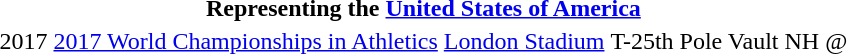<table>
<tr>
<th colspan=7>Representing the <a href='#'>United States of America</a></th>
</tr>
<tr>
<td>2017</td>
<td><a href='#'>2017 World Championships in Athletics</a></td>
<td><a href='#'>London Stadium</a></td>
<td>T-25th</td>
<td>Pole Vault</td>
<td>NH @ </td>
</tr>
</table>
